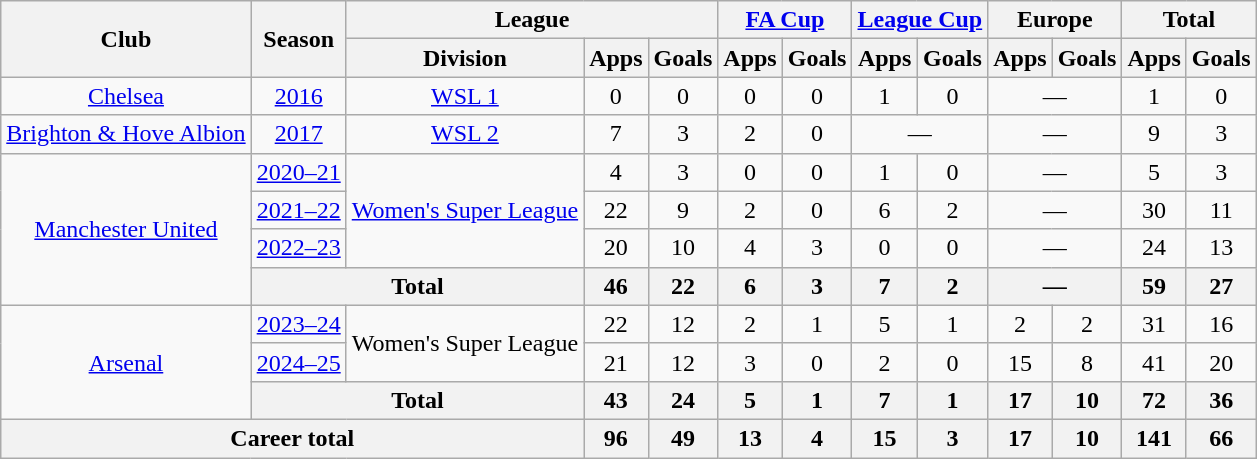<table class="wikitable" style="text-align:center">
<tr>
<th rowspan="2">Club</th>
<th rowspan="2">Season</th>
<th colspan="3">League</th>
<th colspan="2"><a href='#'>FA Cup</a></th>
<th colspan="2"><a href='#'>League Cup</a></th>
<th colspan="2">Europe</th>
<th colspan="2">Total</th>
</tr>
<tr>
<th>Division</th>
<th>Apps</th>
<th>Goals</th>
<th>Apps</th>
<th>Goals</th>
<th>Apps</th>
<th>Goals</th>
<th>Apps</th>
<th>Goals</th>
<th>Apps</th>
<th>Goals</th>
</tr>
<tr>
<td><a href='#'>Chelsea</a></td>
<td><a href='#'>2016</a></td>
<td><a href='#'>WSL 1</a></td>
<td>0</td>
<td>0</td>
<td>0</td>
<td>0</td>
<td>1</td>
<td>0</td>
<td colspan="2">—</td>
<td>1</td>
<td>0</td>
</tr>
<tr>
<td><a href='#'>Brighton & Hove Albion</a></td>
<td><a href='#'>2017</a></td>
<td><a href='#'>WSL 2</a></td>
<td>7</td>
<td>3</td>
<td>2</td>
<td>0</td>
<td colspan="2">—</td>
<td colspan="2">—</td>
<td>9</td>
<td>3</td>
</tr>
<tr>
<td rowspan="4"><a href='#'>Manchester United</a></td>
<td><a href='#'>2020–21</a></td>
<td rowspan="3"><a href='#'>Women's Super League</a></td>
<td>4</td>
<td>3</td>
<td>0</td>
<td>0</td>
<td>1</td>
<td>0</td>
<td colspan="2">—</td>
<td>5</td>
<td>3</td>
</tr>
<tr>
<td><a href='#'>2021–22</a></td>
<td>22</td>
<td>9</td>
<td>2</td>
<td>0</td>
<td>6</td>
<td>2</td>
<td colspan="2">—</td>
<td>30</td>
<td>11</td>
</tr>
<tr>
<td><a href='#'>2022–23</a></td>
<td>20</td>
<td>10</td>
<td>4</td>
<td>3</td>
<td>0</td>
<td>0</td>
<td colspan="2">—</td>
<td>24</td>
<td>13</td>
</tr>
<tr>
<th colspan="2">Total</th>
<th>46</th>
<th>22</th>
<th>6</th>
<th>3</th>
<th>7</th>
<th>2</th>
<th colspan="2">—</th>
<th>59</th>
<th>27</th>
</tr>
<tr>
<td rowspan="3"><a href='#'>Arsenal</a></td>
<td><a href='#'>2023–24</a></td>
<td rowspan="2">Women's Super League</td>
<td>22</td>
<td>12</td>
<td>2</td>
<td>1</td>
<td>5</td>
<td>1</td>
<td>2</td>
<td>2</td>
<td>31</td>
<td>16</td>
</tr>
<tr>
<td><a href='#'>2024–25</a></td>
<td>21</td>
<td>12</td>
<td>3</td>
<td>0</td>
<td>2</td>
<td>0</td>
<td>15</td>
<td>8</td>
<td>41</td>
<td>20</td>
</tr>
<tr>
<th colspan="2">Total</th>
<th>43</th>
<th>24</th>
<th>5</th>
<th>1</th>
<th>7</th>
<th>1</th>
<th>17</th>
<th>10</th>
<th>72</th>
<th>36</th>
</tr>
<tr>
<th colspan="3">Career total</th>
<th>96</th>
<th>49</th>
<th>13</th>
<th>4</th>
<th>15</th>
<th>3</th>
<th>17</th>
<th>10</th>
<th>141</th>
<th>66</th>
</tr>
</table>
